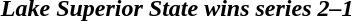<table class="noborder" style="text-align: center; border: none; width: 100%">
<tr>
<th width="97%"><em>Lake Superior State wins series 2–1</em></th>
<th width="3%"></th>
</tr>
</table>
